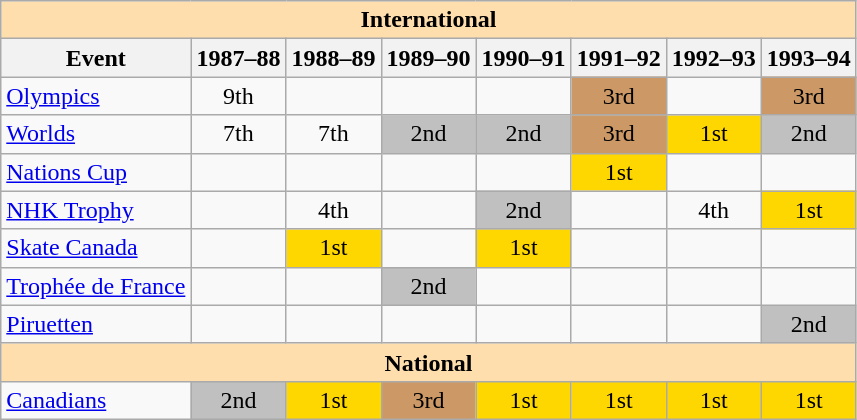<table class="wikitable" style="text-align:center">
<tr>
<th style="background-color: #ffdead; " colspan=8 align=center><strong>International</strong></th>
</tr>
<tr>
<th>Event</th>
<th>1987–88</th>
<th>1988–89</th>
<th>1989–90</th>
<th>1990–91</th>
<th>1991–92</th>
<th>1992–93</th>
<th>1993–94</th>
</tr>
<tr>
<td align=left><a href='#'>Olympics</a></td>
<td>9th</td>
<td></td>
<td></td>
<td></td>
<td bgcolor=cc9966>3rd</td>
<td></td>
<td bgcolor=cc9966>3rd</td>
</tr>
<tr>
<td align=left><a href='#'>Worlds</a></td>
<td>7th</td>
<td>7th</td>
<td bgcolor=silver>2nd</td>
<td bgcolor=silver>2nd</td>
<td bgcolor=cc9966>3rd</td>
<td bgcolor=gold>1st</td>
<td bgcolor=silver>2nd</td>
</tr>
<tr>
<td align=left><a href='#'>Nations Cup</a></td>
<td></td>
<td></td>
<td></td>
<td></td>
<td bgcolor=gold>1st</td>
<td></td>
<td></td>
</tr>
<tr>
<td align=left><a href='#'>NHK Trophy</a></td>
<td></td>
<td>4th</td>
<td></td>
<td bgcolor=silver>2nd</td>
<td></td>
<td>4th</td>
<td bgcolor=gold>1st</td>
</tr>
<tr>
<td align=left><a href='#'>Skate Canada</a></td>
<td></td>
<td bgcolor=gold>1st</td>
<td></td>
<td bgcolor=gold>1st</td>
<td></td>
<td></td>
<td></td>
</tr>
<tr>
<td align=left><a href='#'>Trophée de France</a></td>
<td></td>
<td></td>
<td bgcolor=silver>2nd</td>
<td></td>
<td></td>
<td></td>
<td></td>
</tr>
<tr>
<td align=left><a href='#'>Piruetten</a></td>
<td></td>
<td></td>
<td></td>
<td></td>
<td></td>
<td></td>
<td bgcolor=silver>2nd</td>
</tr>
<tr>
<th style="background-color: #ffdead; " colspan=8 align=center><strong>National</strong></th>
</tr>
<tr>
<td align=left><a href='#'>Canadians</a></td>
<td bgcolor=silver>2nd</td>
<td bgcolor=gold>1st</td>
<td bgcolor=cc9966>3rd</td>
<td bgcolor=gold>1st</td>
<td bgcolor=gold>1st</td>
<td bgcolor=gold>1st</td>
<td bgcolor=gold>1st</td>
</tr>
</table>
